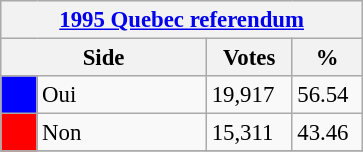<table class="wikitable" style="font-size: 95%; clear:both">
<tr style="background-color:#E9E9E9">
<th colspan=4><a href='#'>1995 Quebec referendum</a></th>
</tr>
<tr style="background-color:#E9E9E9">
<th colspan=2 style="width: 130px">Side</th>
<th style="width: 50px">Votes</th>
<th style="width: 40px">%</th>
</tr>
<tr>
<td bgcolor="blue"></td>
<td>Oui</td>
<td>19,917</td>
<td>56.54</td>
</tr>
<tr>
<td bgcolor="red"></td>
<td>Non</td>
<td>15,311</td>
<td>43.46</td>
</tr>
<tr>
</tr>
</table>
